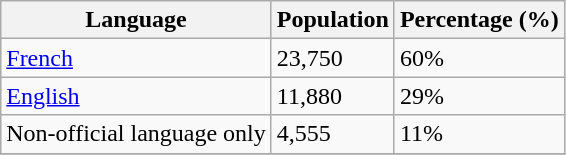<table class="wikitable">
<tr>
<th>Language</th>
<th>Population</th>
<th>Percentage (%)</th>
</tr>
<tr>
<td><a href='#'>French</a></td>
<td>23,750</td>
<td>60%</td>
</tr>
<tr>
<td><a href='#'>English</a></td>
<td>11,880</td>
<td>29%</td>
</tr>
<tr>
<td>Non-official language only</td>
<td>4,555</td>
<td>11%</td>
</tr>
<tr>
</tr>
</table>
